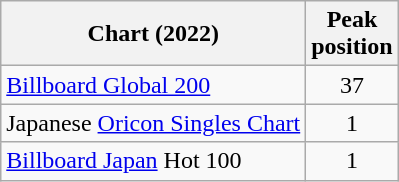<table class="wikitable">
<tr>
<th>Chart (2022)</th>
<th>Peak<br>position</th>
</tr>
<tr>
<td><a href='#'>Billboard Global 200</a></td>
<td align="center">37</td>
</tr>
<tr>
<td>Japanese <a href='#'>Oricon Singles Chart</a></td>
<td align="center">1</td>
</tr>
<tr>
<td><a href='#'>Billboard Japan</a> Hot 100</td>
<td align="center">1</td>
</tr>
</table>
